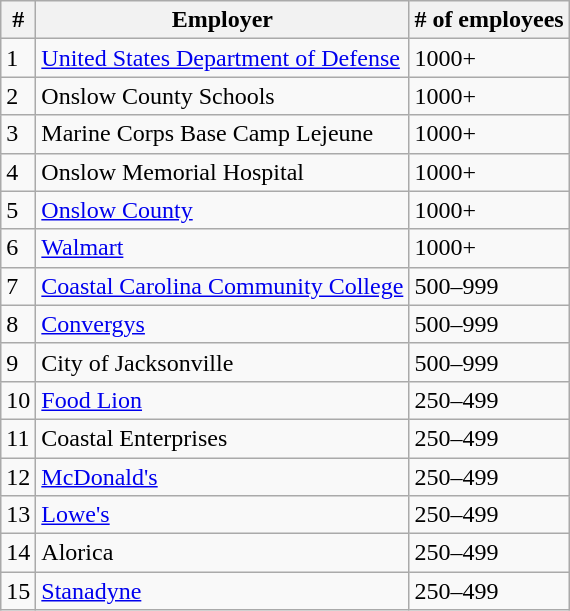<table class="wikitable sortable" border="1">
<tr>
<th>#</th>
<th>Employer</th>
<th># of employees</th>
</tr>
<tr>
<td>1</td>
<td><a href='#'>United States Department of Defense</a></td>
<td>1000+</td>
</tr>
<tr>
<td>2</td>
<td>Onslow County Schools</td>
<td>1000+</td>
</tr>
<tr>
<td>3</td>
<td>Marine Corps Base Camp Lejeune</td>
<td>1000+</td>
</tr>
<tr>
<td>4</td>
<td>Onslow Memorial Hospital</td>
<td>1000+</td>
</tr>
<tr>
<td>5</td>
<td><a href='#'>Onslow County</a></td>
<td>1000+</td>
</tr>
<tr>
<td>6</td>
<td><a href='#'>Walmart</a></td>
<td>1000+</td>
</tr>
<tr>
<td>7</td>
<td><a href='#'>Coastal Carolina Community College</a></td>
<td>500–999</td>
</tr>
<tr>
<td>8</td>
<td><a href='#'>Convergys</a></td>
<td>500–999</td>
</tr>
<tr>
<td>9</td>
<td>City of Jacksonville</td>
<td>500–999</td>
</tr>
<tr>
<td>10</td>
<td><a href='#'>Food Lion</a></td>
<td>250–499</td>
</tr>
<tr>
<td>11</td>
<td>Coastal Enterprises</td>
<td>250–499</td>
</tr>
<tr>
<td>12</td>
<td><a href='#'>McDonald's</a></td>
<td>250–499</td>
</tr>
<tr>
<td>13</td>
<td><a href='#'>Lowe's</a></td>
<td>250–499</td>
</tr>
<tr>
<td>14</td>
<td>Alorica</td>
<td>250–499</td>
</tr>
<tr>
<td>15</td>
<td><a href='#'>Stanadyne</a></td>
<td>250–499</td>
</tr>
</table>
